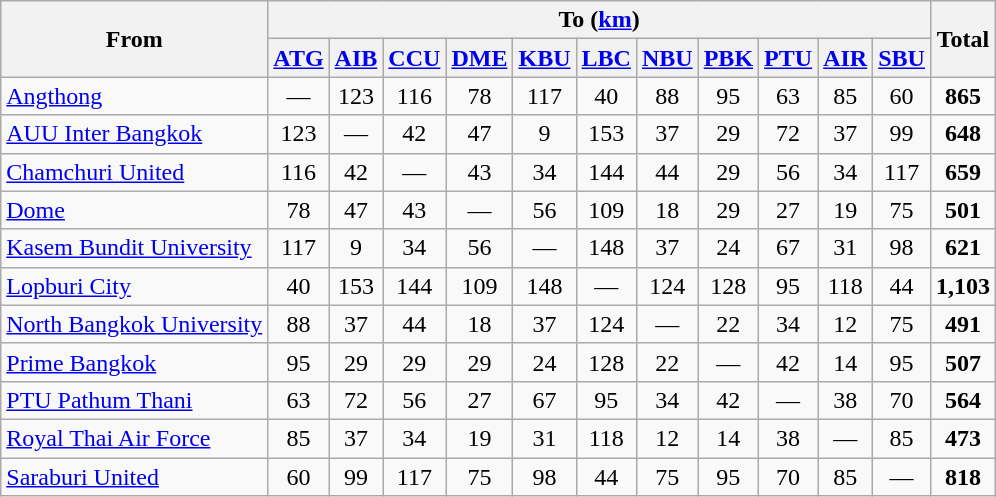<table class="wikitable sortable">
<tr>
<th rowspan=2>From</th>
<th colspan=11>To (<a href='#'>km</a>)</th>
<th rowspan=2>Total</th>
</tr>
<tr>
<th><a href='#'>ATG</a></th>
<th><a href='#'>AIB</a></th>
<th><a href='#'>CCU</a></th>
<th><a href='#'>DME</a></th>
<th><a href='#'>KBU</a></th>
<th><a href='#'>LBC</a></th>
<th><a href='#'>NBU</a></th>
<th><a href='#'>PBK</a></th>
<th><a href='#'>PTU</a></th>
<th><a href='#'>AIR</a></th>
<th><a href='#'>SBU</a></th>
</tr>
<tr>
<td><a href='#'>Angthong</a></td>
<td align="center">—</td>
<td align="center">123</td>
<td align="center">116</td>
<td align="center">78</td>
<td align="center">117</td>
<td align="center">40</td>
<td align="center">88</td>
<td align="center">95</td>
<td align="center">63</td>
<td align="center">85</td>
<td align="center">60</td>
<td align="center"><strong>865</strong></td>
</tr>
<tr>
<td><a href='#'>AUU Inter Bangkok</a></td>
<td align="center">123</td>
<td align="center">—</td>
<td align="center">42</td>
<td align="center">47</td>
<td align="center">9</td>
<td align="center">153</td>
<td align="center">37</td>
<td align="center">29</td>
<td align="center">72</td>
<td align="center">37</td>
<td align="center">99</td>
<td align="center"><strong>648</strong></td>
</tr>
<tr>
<td><a href='#'>Chamchuri United</a></td>
<td align="center">116</td>
<td align="center">42</td>
<td align="center">—</td>
<td align="center">43</td>
<td align="center">34</td>
<td align="center">144</td>
<td align="center">44</td>
<td align="center">29</td>
<td align="center">56</td>
<td align="center">34</td>
<td align="center">117</td>
<td align="center"><strong>659</strong></td>
</tr>
<tr>
<td><a href='#'>Dome</a></td>
<td align="center">78</td>
<td align="center">47</td>
<td align="center">43</td>
<td align="center">—</td>
<td align="center">56</td>
<td align="center">109</td>
<td align="center">18</td>
<td align="center">29</td>
<td align="center">27</td>
<td align="center">19</td>
<td align="center">75</td>
<td align="center"><strong>501</strong></td>
</tr>
<tr>
<td><a href='#'>Kasem Bundit University</a></td>
<td align="center">117</td>
<td align="center">9</td>
<td align="center">34</td>
<td align="center">56</td>
<td align="center">—</td>
<td align="center">148</td>
<td align="center">37</td>
<td align="center">24</td>
<td align="center">67</td>
<td align="center">31</td>
<td align="center">98</td>
<td align="center"><strong>621</strong></td>
</tr>
<tr>
<td><a href='#'>Lopburi City</a></td>
<td align="center">40</td>
<td align="center">153</td>
<td align="center">144</td>
<td align="center">109</td>
<td align="center">148</td>
<td align="center">—</td>
<td align="center">124</td>
<td align="center">128</td>
<td align="center">95</td>
<td align="center">118</td>
<td align="center">44</td>
<td align="center"><strong>1,103</strong></td>
</tr>
<tr>
<td><a href='#'>North Bangkok University</a></td>
<td align="center">88</td>
<td align="center">37</td>
<td align="center">44</td>
<td align="center">18</td>
<td align="center">37</td>
<td align="center">124</td>
<td align="center">—</td>
<td align="center">22</td>
<td align="center">34</td>
<td align="center">12</td>
<td align="center">75</td>
<td align="center"><strong>491</strong></td>
</tr>
<tr>
<td><a href='#'>Prime Bangkok</a></td>
<td align="center">95</td>
<td align="center">29</td>
<td align="center">29</td>
<td align="center">29</td>
<td align="center">24</td>
<td align="center">128</td>
<td align="center">22</td>
<td align="center">—</td>
<td align="center">42</td>
<td align="center">14</td>
<td align="center">95</td>
<td align="center"><strong>507</strong></td>
</tr>
<tr>
<td><a href='#'>PTU Pathum Thani</a></td>
<td align="center">63</td>
<td align="center">72</td>
<td align="center">56</td>
<td align="center">27</td>
<td align="center">67</td>
<td align="center">95</td>
<td align="center">34</td>
<td align="center">42</td>
<td align="center">—</td>
<td align="center">38</td>
<td align="center">70</td>
<td align="center"><strong>564</strong></td>
</tr>
<tr>
<td><a href='#'>Royal Thai Air Force</a></td>
<td align="center">85</td>
<td align="center">37</td>
<td align="center">34</td>
<td align="center">19</td>
<td align="center">31</td>
<td align="center">118</td>
<td align="center">12</td>
<td align="center">14</td>
<td align="center">38</td>
<td align="center">—</td>
<td align="center">85</td>
<td align="center"><strong>473</strong></td>
</tr>
<tr>
<td><a href='#'>Saraburi United</a></td>
<td align="center">60</td>
<td align="center">99</td>
<td align="center">117</td>
<td align="center">75</td>
<td align="center">98</td>
<td align="center">44</td>
<td align="center">75</td>
<td align="center">95</td>
<td align="center">70</td>
<td align="center">85</td>
<td align="center">—</td>
<td align="center"><strong>818</strong></td>
</tr>
</table>
